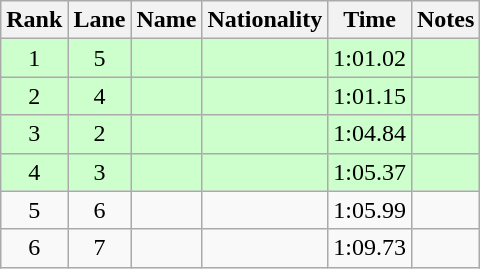<table class="wikitable sortable" style="text-align:center">
<tr>
<th>Rank</th>
<th>Lane</th>
<th>Name</th>
<th>Nationality</th>
<th>Time</th>
<th>Notes</th>
</tr>
<tr bgcolor=ccffcc>
<td>1</td>
<td>5</td>
<td align=left></td>
<td align=left></td>
<td>1:01.02</td>
<td><strong></strong></td>
</tr>
<tr bgcolor=ccffcc>
<td>2</td>
<td>4</td>
<td align=left></td>
<td align=left></td>
<td>1:01.15</td>
<td><strong></strong></td>
</tr>
<tr bgcolor=ccffcc>
<td>3</td>
<td>2</td>
<td align=left></td>
<td align=left></td>
<td>1:04.84</td>
<td><strong></strong></td>
</tr>
<tr bgcolor=ccffcc>
<td>4</td>
<td>3</td>
<td align=left></td>
<td align=left></td>
<td>1:05.37</td>
<td><strong></strong></td>
</tr>
<tr>
<td>5</td>
<td>6</td>
<td align=left></td>
<td align=left></td>
<td>1:05.99</td>
<td></td>
</tr>
<tr>
<td>6</td>
<td>7</td>
<td align=left></td>
<td align=left></td>
<td>1:09.73</td>
<td></td>
</tr>
</table>
